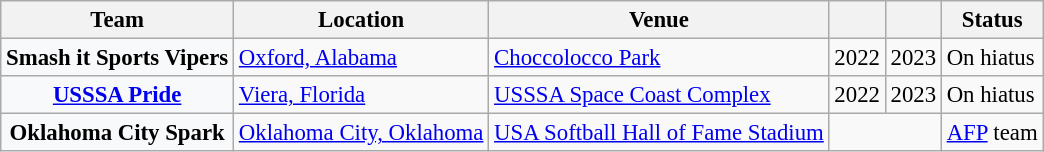<table class="wikitable sortable plainrowheaders" style="font-size:95%">
<tr>
<th scope="col">Team</th>
<th scope="col" class="unsortable">Location</th>
<th scope="col" class="unsortable">Venue</th>
<th scope="col"></th>
<th scope="col"></th>
<th scope="col">Status</th>
</tr>
<tr>
<th scope="row" style="background:#f8f9fa"><strong>Smash it Sports Vipers</strong></th>
<td><a href='#'>Oxford, Alabama</a></td>
<td><a href='#'>Choccolocco Park</a></td>
<td>2022</td>
<td>2023</td>
<td>On hiatus</td>
</tr>
<tr>
<th scope="row" style="background:#f8f9fa"><strong><a href='#'>USSSA Pride</a></strong></th>
<td><a href='#'>Viera, Florida</a></td>
<td><a href='#'>USSSA Space Coast Complex</a></td>
<td>2022</td>
<td>2023</td>
<td>On hiatus</td>
</tr>
<tr>
<th scope="row" style="background:#f8f9fa"><strong>Oklahoma City Spark</strong></th>
<td><a href='#'>Oklahoma City, Oklahoma</a></td>
<td><a href='#'>USA Softball Hall of Fame Stadium</a></td>
<td colspan="2"></td>
<td><a href='#'>AFP</a> team</td>
</tr>
</table>
